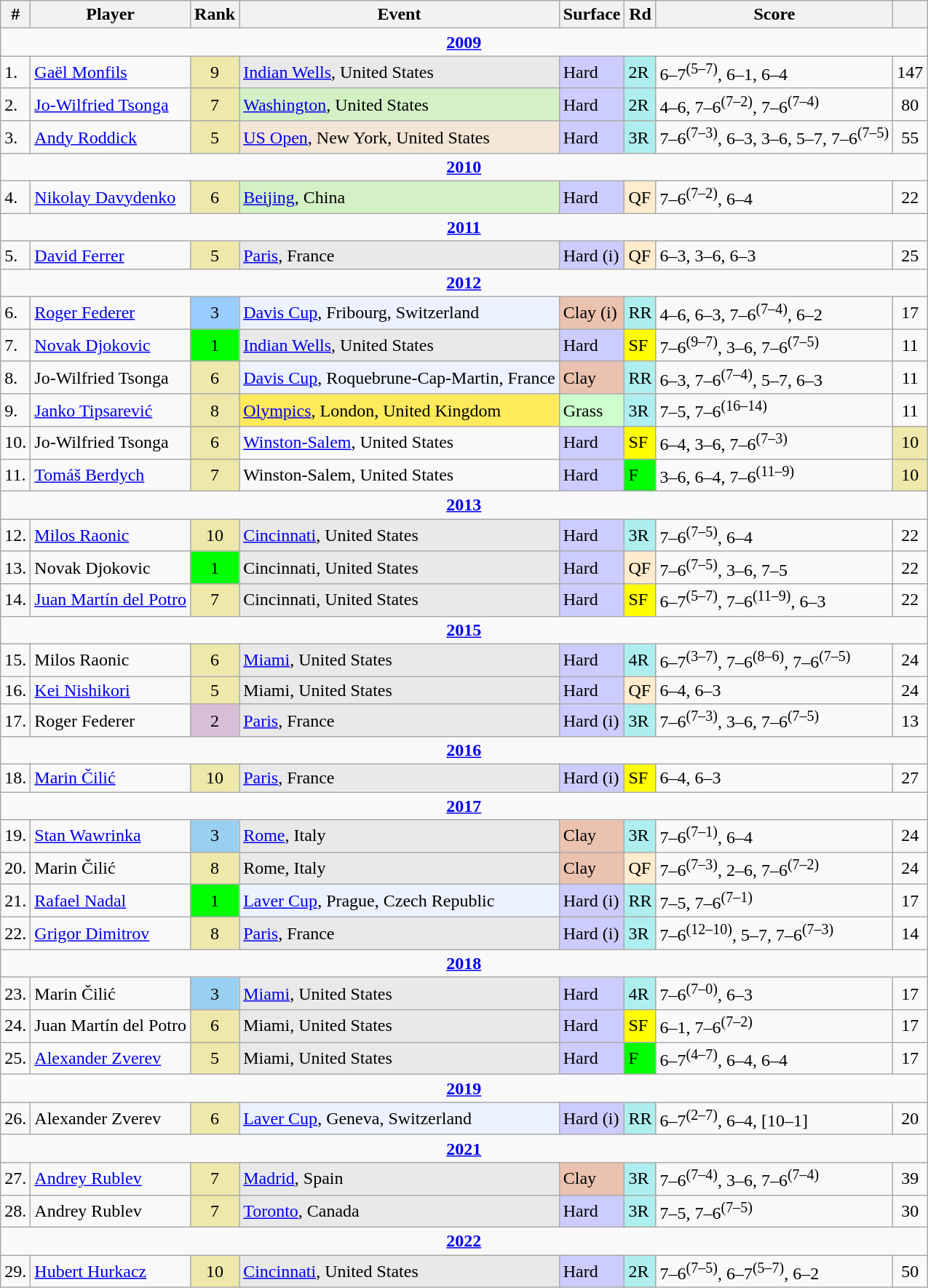<table class="wikitable sortable nowrap">
<tr>
<th>#</th>
<th>Player</th>
<th>Rank</th>
<th>Event</th>
<th>Surface</th>
<th>Rd</th>
<th>Score</th>
<th></th>
</tr>
<tr>
<td colspan=8 style=text-align:center><strong><a href='#'>2009</a></strong></td>
</tr>
<tr>
<td>1.</td>
<td> <a href='#'>Gaël Monfils</a></td>
<td align=center bgcolor=EEE8AA>9</td>
<td bgcolor=e9e9e9><a href='#'>Indian Wells</a>, United States</td>
<td bgcolor=CCCCFF>Hard</td>
<td bgcolor=afeeee>2R</td>
<td>6–7<sup>(5–7)</sup>, 6–1, 6–4</td>
<td align=center>147</td>
</tr>
<tr>
<td>2.</td>
<td> <a href='#'>Jo-Wilfried Tsonga</a></td>
<td align=center bgcolor=EEE8AA>7</td>
<td bgcolor=d4f1c5><a href='#'>Washington</a>, United States</td>
<td bgcolor=CCCCFF>Hard</td>
<td bgcolor=afeeee>2R</td>
<td>4–6, 7–6<sup>(7–2)</sup>, 7–6<sup>(7–4)</sup></td>
<td align=center>80</td>
</tr>
<tr>
<td>3.</td>
<td> <a href='#'>Andy Roddick</a></td>
<td align=center bgcolor=EEE8AA>5</td>
<td bgcolor=f3e6d7><a href='#'>US Open</a>, New York, United States</td>
<td bgcolor=CCCCFF>Hard</td>
<td bgcolor=afeeee>3R</td>
<td>7–6<sup>(7–3)</sup>, 6–3, 3–6, 5–7, 7–6<sup>(7–5)</sup></td>
<td align=center>55</td>
</tr>
<tr>
<td colspan=8 style=text-align:center><strong><a href='#'>2010</a></strong></td>
</tr>
<tr>
<td>4.</td>
<td> <a href='#'>Nikolay Davydenko</a></td>
<td align=center bgcolor=EEE8AA>6</td>
<td bgcolor=d4f1c5><a href='#'>Beijing</a>, China</td>
<td bgcolor=CCCCFF>Hard</td>
<td bgcolor=ffebcd>QF</td>
<td>7–6<sup>(7–2)</sup>, 6–4</td>
<td align=center>22</td>
</tr>
<tr>
<td colspan=8 style=text-align:center><strong><a href='#'>2011</a></strong></td>
</tr>
<tr>
<td>5.</td>
<td> <a href='#'>David Ferrer</a></td>
<td align=center bgcolor=EEE8AA>5</td>
<td bgcolor=e9e9e9><a href='#'>Paris</a>, France</td>
<td bgcolor=CCCCFF>Hard (i)</td>
<td bgcolor=ffebcd>QF</td>
<td>6–3, 3–6, 6–3</td>
<td align=center>25</td>
</tr>
<tr>
<td colspan=8 style=text-align:center><strong><a href='#'>2012</a></strong></td>
</tr>
<tr>
<td>6.</td>
<td> <a href='#'>Roger Federer</a></td>
<td align=center bgcolor=99ccff>3</td>
<td bgcolor=ecf2ff><a href='#'>Davis Cup</a>, Fribourg, Switzerland</td>
<td bgcolor=EBC2AF>Clay (i)</td>
<td bgcolor=afeeee>RR</td>
<td>4–6, 6–3, 7–6<sup>(7–4)</sup>, 6–2</td>
<td align=center>17</td>
</tr>
<tr>
<td>7.</td>
<td> <a href='#'>Novak Djokovic</a></td>
<td align=center bgcolor=lime>1</td>
<td bgcolor=e9e9e9><a href='#'>Indian Wells</a>, United States</td>
<td bgcolor=CCCCFF>Hard</td>
<td bgcolor=yellow>SF</td>
<td>7–6<sup>(9–7)</sup>, 3–6, 7–6<sup>(7–5)</sup></td>
<td align=center>11</td>
</tr>
<tr>
<td>8.</td>
<td> Jo-Wilfried Tsonga</td>
<td align=center bgcolor=EEE8AA>6</td>
<td bgcolor=ecf2ff><a href='#'>Davis Cup</a>, Roquebrune-Cap-Martin, France</td>
<td bgcolor=EBC2AF>Clay</td>
<td bgcolor=afeeee>RR</td>
<td>6–3, 7–6<sup>(7–4)</sup>, 5–7, 6–3</td>
<td align=center>11</td>
</tr>
<tr>
<td>9.</td>
<td> <a href='#'>Janko Tipsarević</a></td>
<td align=center bgcolor=EEE8AA>8</td>
<td bgcolor=ffea5c><a href='#'>Olympics</a>, London, United Kingdom</td>
<td bgcolor=CCFFCC>Grass</td>
<td bgcolor=afeeee>3R</td>
<td>7–5, 7–6<sup>(16–14)</sup></td>
<td align=center>11</td>
</tr>
<tr>
<td>10.</td>
<td> Jo-Wilfried Tsonga</td>
<td align=center bgcolor=EEE8AA>6</td>
<td bgcolor=><a href='#'>Winston-Salem</a>, United States</td>
<td bgcolor=CCCCFF>Hard</td>
<td bgcolor=yellow>SF</td>
<td>6–4, 3–6, 7–6<sup>(7–3)</sup></td>
<td align=center bgcolor=EEE8AA>10</td>
</tr>
<tr>
<td>11.</td>
<td> <a href='#'>Tomáš Berdych</a></td>
<td align=center bgcolor=EEE8AA>7</td>
<td bgcolor=>Winston-Salem, United States</td>
<td bgcolor=CCCCFF>Hard</td>
<td bgcolor=lime>F</td>
<td>3–6, 6–4, 7–6<sup>(11–9)</sup></td>
<td align=center bgcolor=EEE8AA>10</td>
</tr>
<tr>
<td colspan=8 style=text-align:center><strong><a href='#'>2013</a></strong></td>
</tr>
<tr>
<td>12.</td>
<td> <a href='#'>Milos Raonic</a></td>
<td align=center bgcolor=EEE8AA>10</td>
<td bgcolor=e9e9e9><a href='#'>Cincinnati</a>, United States</td>
<td bgcolor=CCCCFF>Hard</td>
<td bgcolor=afeeee>3R</td>
<td>7–6<sup>(7–5)</sup>, 6–4</td>
<td align=center>22</td>
</tr>
<tr>
<td>13.</td>
<td> Novak Djokovic</td>
<td align=center bgcolor=lime>1</td>
<td bgcolor=e9e9e9>Cincinnati, United States</td>
<td bgcolor=CCCCFF>Hard</td>
<td bgcolor=ffebcd>QF</td>
<td>7–6<sup>(7–5)</sup>, 3–6, 7–5</td>
<td align=center>22</td>
</tr>
<tr>
<td>14.</td>
<td> <a href='#'>Juan Martín del Potro</a></td>
<td align=center bgcolor=EEE8AA>7</td>
<td bgcolor=e9e9e9>Cincinnati, United States</td>
<td bgcolor=CCCCFF>Hard</td>
<td bgcolor=yellow>SF</td>
<td>6–7<sup>(5–7)</sup>, 7–6<sup>(11–9)</sup>, 6–3</td>
<td align=center>22</td>
</tr>
<tr>
<td colspan=8 style=text-align:center><strong><a href='#'>2015</a></strong></td>
</tr>
<tr>
<td>15.</td>
<td> Milos Raonic</td>
<td align=center bgcolor=EEE8AA>6</td>
<td bgcolor=e9e9e9><a href='#'>Miami</a>, United States</td>
<td bgcolor=CCCCFF>Hard</td>
<td bgcolor=afeeee>4R</td>
<td>6–7<sup>(3–7)</sup>, 7–6<sup>(8–6)</sup>, 7–6<sup>(7–5)</sup></td>
<td align=center>24</td>
</tr>
<tr>
<td>16.</td>
<td> <a href='#'>Kei Nishikori</a></td>
<td align=center bgcolor=EEE8AA>5</td>
<td bgcolor=e9e9e9>Miami, United States</td>
<td bgcolor=CCCCFF>Hard</td>
<td bgcolor=ffebcd>QF</td>
<td>6–4, 6–3</td>
<td align=center>24</td>
</tr>
<tr>
<td>17.</td>
<td> Roger Federer</td>
<td align=center bgcolor=thistle>2</td>
<td bgcolor=e9e9e9><a href='#'>Paris</a>, France</td>
<td bgcolor=CCCCFF>Hard (i)</td>
<td bgcolor=afeeee>3R</td>
<td>7–6<sup>(7–3)</sup>, 3–6, 7–6<sup>(7–5)</sup></td>
<td align=center>13</td>
</tr>
<tr>
<td colspan=8 style=text-align:center><strong><a href='#'>2016</a></strong></td>
</tr>
<tr>
<td>18.</td>
<td> <a href='#'>Marin Čilić</a></td>
<td align=center bgcolor=eee8aa>10</td>
<td bgcolor=e9e9e9><a href='#'>Paris</a>, France</td>
<td bgcolor=CCCCFF>Hard (i)</td>
<td bgcolor=yellow>SF</td>
<td>6–4, 6–3</td>
<td align=center>27</td>
</tr>
<tr>
<td colspan=8 style=text-align:center><strong><a href='#'>2017</a></strong></td>
</tr>
<tr>
<td>19.</td>
<td> <a href='#'>Stan Wawrinka</a></td>
<td align=center bgcolor=99cff>3</td>
<td bgcolor=e9e9e9><a href='#'>Rome</a>, Italy</td>
<td bgcolor=EBC2AF>Clay</td>
<td bgcolor=afeeee>3R</td>
<td>7–6<sup>(7–1)</sup>, 6–4</td>
<td align=center>24</td>
</tr>
<tr>
<td>20.</td>
<td> Marin Čilić</td>
<td align=center bgcolor=eee8aa>8</td>
<td bgcolor=e9e9e9>Rome, Italy</td>
<td bgcolor=EBC2AF>Clay</td>
<td bgcolor=ffebcd>QF</td>
<td>7–6<sup>(7–3)</sup>, 2–6, 7–6<sup>(7–2)</sup></td>
<td align=center>24</td>
</tr>
<tr>
<td>21.</td>
<td> <a href='#'>Rafael Nadal</a></td>
<td align=center bgcolor=lime>1</td>
<td bgcolor=ecf2ff><a href='#'>Laver Cup</a>, Prague, Czech Republic</td>
<td bgcolor=CCCCFF>Hard (i)</td>
<td bgcolor=afeeee>RR</td>
<td>7–5, 7–6<sup>(7–1)</sup></td>
<td align=center>17</td>
</tr>
<tr>
<td>22.</td>
<td> <a href='#'>Grigor Dimitrov</a></td>
<td align=center bgcolor=eee8aa>8</td>
<td bgcolor=e9e9e9><a href='#'>Paris</a>, France</td>
<td bgcolor=CCCCFF>Hard (i)</td>
<td bgcolor=afeeee>3R</td>
<td>7–6<sup>(12–10)</sup>, 5–7, 7–6<sup>(7–3)</sup></td>
<td align=center>14</td>
</tr>
<tr>
<td colspan=8 style=text-align:center><strong><a href='#'>2018</a></strong></td>
</tr>
<tr>
<td>23.</td>
<td> Marin Čilić</td>
<td align=center bgcolor=99cff>3</td>
<td bgcolor=e9e9e9><a href='#'>Miami</a>, United States</td>
<td bgcolor=CCCCFF>Hard</td>
<td bgcolor=afeeee>4R</td>
<td>7–6<sup>(7–0)</sup>, 6–3</td>
<td align=center>17</td>
</tr>
<tr>
<td>24.</td>
<td> Juan Martín del Potro</td>
<td align=center bgcolor=eee8aa>6</td>
<td bgcolor=e9e9e9>Miami, United States</td>
<td bgcolor=CCCCFF>Hard</td>
<td bgcolor=yellow>SF</td>
<td>6–1, 7–6<sup>(7–2)</sup></td>
<td align=center>17</td>
</tr>
<tr>
<td>25.</td>
<td> <a href='#'>Alexander Zverev</a></td>
<td align=center bgcolor=eee8aa>5</td>
<td bgcolor=e9e9e9>Miami, United States</td>
<td bgcolor=CCCCFF>Hard</td>
<td bgcolor=lime>F</td>
<td>6–7<sup>(4–7)</sup>, 6–4, 6–4</td>
<td align=center>17</td>
</tr>
<tr>
<td colspan=8 style=text-align:center><strong><a href='#'>2019</a></strong></td>
</tr>
<tr>
<td>26.</td>
<td> Alexander Zverev</td>
<td align=center bgcolor=eee8aa>6</td>
<td bgcolor=ecf2ff><a href='#'>Laver Cup</a>, Geneva, Switzerland</td>
<td bgcolor=CCCCFF>Hard (i)</td>
<td bgcolor=afeeee>RR</td>
<td>6–7<sup>(2–7)</sup>, 6–4, [10–1]</td>
<td align=center>20</td>
</tr>
<tr>
<td colspan=8 style=text-align:center><strong><a href='#'>2021</a></strong></td>
</tr>
<tr>
<td>27.</td>
<td> <a href='#'>Andrey Rublev</a></td>
<td align=center bgcolor=eee8aa>7</td>
<td bgcolor=e9e9e9><a href='#'>Madrid</a>, Spain</td>
<td bgcolor=EBC2AF>Clay</td>
<td bgcolor=afeeee>3R</td>
<td>7–6<sup>(7–4)</sup>, 3–6, 7–6<sup>(7–4)</sup></td>
<td align=center>39</td>
</tr>
<tr>
<td>28.</td>
<td> Andrey Rublev</td>
<td align=center bgcolor=eee8aa>7</td>
<td bgcolor=e9e9e9><a href='#'>Toronto</a>, Canada</td>
<td bgcolor=CCCCFF>Hard</td>
<td bgcolor=afeeee>3R</td>
<td>7–5, 7–6<sup>(7–5)</sup></td>
<td align=center>30</td>
</tr>
<tr>
<td colspan=8 style=text-align:center><strong><a href='#'>2022</a></strong></td>
</tr>
<tr>
<td>29.</td>
<td> <a href='#'>Hubert Hurkacz</a></td>
<td align=center bgcolor=eee8aa>10</td>
<td bgcolor=e9e9e9><a href='#'>Cincinnati</a>, United States</td>
<td bgcolor=CCCCFF>Hard</td>
<td bgcolor=afeeee>2R</td>
<td>7–6<sup>(7–5)</sup>, 6–7<sup>(5–7)</sup>, 6–2</td>
<td align=center>50</td>
</tr>
</table>
